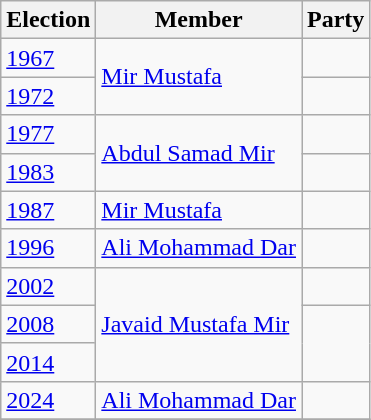<table class="wikitable sortable">
<tr>
<th>Election</th>
<th>Member</th>
<th colspan=2>Party</th>
</tr>
<tr>
<td><a href='#'>1967</a></td>
<td rowspan=2><a href='#'>Mir Mustafa</a></td>
<td></td>
</tr>
<tr>
<td><a href='#'>1972</a></td>
</tr>
<tr>
<td><a href='#'>1977</a></td>
<td rowspan=2><a href='#'>Abdul Samad Mir</a></td>
<td></td>
</tr>
<tr>
<td><a href='#'>1983</a></td>
</tr>
<tr>
<td><a href='#'>1987</a></td>
<td><a href='#'>Mir Mustafa</a></td>
<td></td>
</tr>
<tr>
<td><a href='#'>1996</a></td>
<td><a href='#'>Ali Mohammad Dar</a></td>
<td></td>
</tr>
<tr>
<td><a href='#'>2002</a></td>
<td rowspan=3><a href='#'>Javaid Mustafa Mir</a></td>
<td></td>
</tr>
<tr>
<td><a href='#'>2008</a></td>
</tr>
<tr>
<td><a href='#'>2014</a></td>
</tr>
<tr>
<td><a href='#'>2024</a></td>
<td><a href='#'>Ali Mohammad Dar</a></td>
<td></td>
</tr>
<tr>
</tr>
</table>
